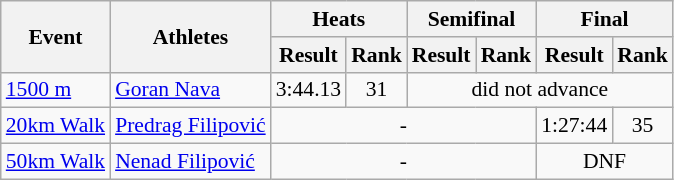<table class="wikitable" border="1" style="font-size:90%">
<tr>
<th rowspan="2">Event</th>
<th rowspan="2">Athletes</th>
<th colspan="2">Heats</th>
<th colspan="2">Semifinal</th>
<th colspan="2">Final</th>
</tr>
<tr>
<th>Result</th>
<th>Rank</th>
<th>Result</th>
<th>Rank</th>
<th>Result</th>
<th>Rank</th>
</tr>
<tr>
<td><a href='#'>1500 m</a></td>
<td><a href='#'>Goran Nava</a></td>
<td align=center>3:44.13</td>
<td align=center>31</td>
<td align=center colspan=4>did not advance</td>
</tr>
<tr>
<td><a href='#'>20km Walk</a></td>
<td><a href='#'>Predrag Filipović</a></td>
<td align=center colspan=4>-</td>
<td align=center>1:27:44</td>
<td align=center>35</td>
</tr>
<tr>
<td><a href='#'>50km Walk</a></td>
<td><a href='#'>Nenad Filipović</a></td>
<td align=center colspan=4>-</td>
<td align=center colspan=2>DNF</td>
</tr>
</table>
